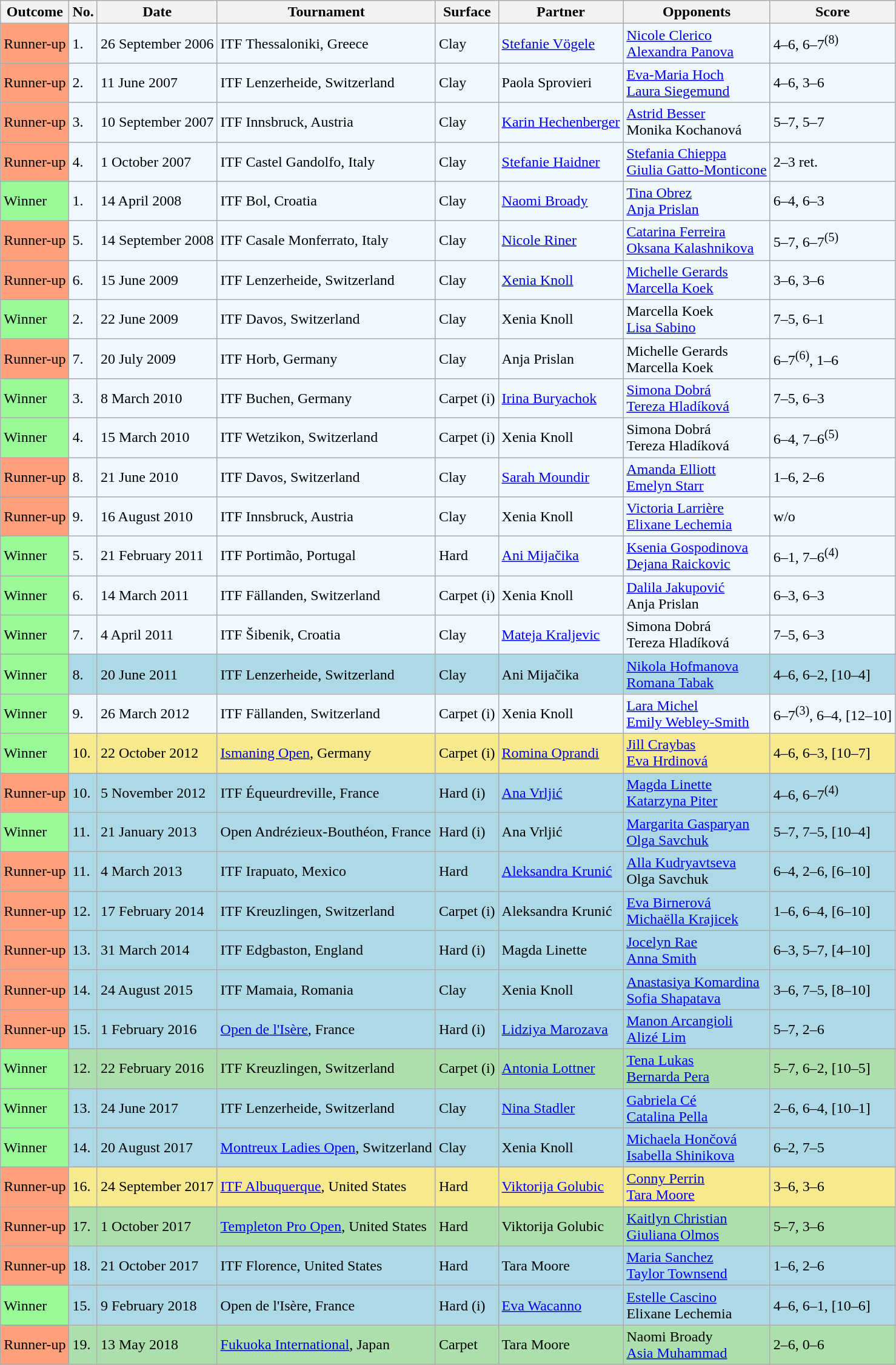<table class="sortable wikitable">
<tr>
<th>Outcome</th>
<th>No.</th>
<th>Date</th>
<th>Tournament</th>
<th>Surface</th>
<th>Partner</th>
<th>Opponents</th>
<th class="unsortable">Score</th>
</tr>
<tr style="background:#f0f8ff;">
<td style="background:#ffa07a;">Runner-up</td>
<td>1.</td>
<td>26 September 2006</td>
<td>ITF Thessaloniki, Greece</td>
<td>Clay</td>
<td> <a href='#'>Stefanie Vögele</a></td>
<td> <a href='#'>Nicole Clerico</a> <br>  <a href='#'>Alexandra Panova</a></td>
<td>4–6, 6–7<sup>(8)</sup></td>
</tr>
<tr style="background:#f0f8ff;">
<td style="background:#ffa07a;">Runner-up</td>
<td>2.</td>
<td>11 June 2007</td>
<td>ITF Lenzerheide, Switzerland</td>
<td>Clay</td>
<td> Paola Sprovieri</td>
<td> <a href='#'>Eva-Maria Hoch</a> <br>  <a href='#'>Laura Siegemund</a></td>
<td>4–6, 3–6</td>
</tr>
<tr style="background:#f0f8ff;">
<td style="background:#ffa07a;">Runner-up</td>
<td>3.</td>
<td>10 September 2007</td>
<td>ITF Innsbruck, Austria</td>
<td>Clay</td>
<td> <a href='#'>Karin Hechenberger</a></td>
<td> <a href='#'>Astrid Besser</a> <br>  Monika Kochanová</td>
<td>5–7, 5–7</td>
</tr>
<tr style="background:#f0f8ff;">
<td style="background:#ffa07a;">Runner-up</td>
<td>4.</td>
<td>1 October 2007</td>
<td>ITF Castel Gandolfo, Italy</td>
<td>Clay</td>
<td> <a href='#'>Stefanie Haidner</a></td>
<td> <a href='#'>Stefania Chieppa</a> <br>  <a href='#'>Giulia Gatto-Monticone</a></td>
<td>2–3 ret.</td>
</tr>
<tr style="background:#f0f8ff;">
<td style="background:#98fb98;">Winner</td>
<td>1.</td>
<td>14 April 2008</td>
<td>ITF Bol, Croatia</td>
<td>Clay</td>
<td> <a href='#'>Naomi Broady</a></td>
<td> <a href='#'>Tina Obrez</a> <br>  <a href='#'>Anja Prislan</a></td>
<td>6–4, 6–3</td>
</tr>
<tr style="background:#f0f8ff;">
<td style="background:#ffa07a;">Runner-up</td>
<td>5.</td>
<td>14 September 2008</td>
<td>ITF Casale Monferrato, Italy</td>
<td>Clay</td>
<td> <a href='#'>Nicole Riner</a></td>
<td> <a href='#'>Catarina Ferreira</a> <br>  <a href='#'>Oksana Kalashnikova</a></td>
<td>5–7, 6–7<sup>(5)</sup></td>
</tr>
<tr style="background:#f0f8ff;">
<td style="background:#ffa07a;">Runner-up</td>
<td>6.</td>
<td>15 June 2009</td>
<td>ITF Lenzerheide, Switzerland</td>
<td>Clay</td>
<td> <a href='#'>Xenia Knoll</a></td>
<td> <a href='#'>Michelle Gerards</a> <br>  <a href='#'>Marcella Koek</a></td>
<td>3–6, 3–6</td>
</tr>
<tr style="background:#f0f8ff;">
<td style="background:#98fb98;">Winner</td>
<td>2.</td>
<td>22 June 2009</td>
<td>ITF Davos, Switzerland</td>
<td>Clay</td>
<td> Xenia Knoll</td>
<td> Marcella Koek <br>  <a href='#'>Lisa Sabino</a></td>
<td>7–5, 6–1</td>
</tr>
<tr style="background:#f0f8ff;">
<td style="background:#ffa07a;">Runner-up</td>
<td>7.</td>
<td>20 July 2009</td>
<td>ITF Horb, Germany</td>
<td>Clay</td>
<td> Anja Prislan</td>
<td> Michelle Gerards <br>  Marcella Koek</td>
<td>6–7<sup>(6)</sup>, 1–6</td>
</tr>
<tr style="background:#f0f8ff;">
<td style="background:#98fb98;">Winner</td>
<td>3.</td>
<td>8 March 2010</td>
<td>ITF Buchen, Germany</td>
<td>Carpet (i)</td>
<td> <a href='#'>Irina Buryachok</a></td>
<td> <a href='#'>Simona Dobrá</a> <br>  <a href='#'>Tereza Hladíková</a></td>
<td>7–5, 6–3</td>
</tr>
<tr style="background:#f0f8ff;">
<td style="background:#98fb98;">Winner</td>
<td>4.</td>
<td>15 March 2010</td>
<td>ITF Wetzikon, Switzerland</td>
<td>Carpet (i)</td>
<td> Xenia Knoll</td>
<td> Simona Dobrá <br>  Tereza Hladíková</td>
<td>6–4, 7–6<sup>(5)</sup></td>
</tr>
<tr style="background:#f0f8ff;">
<td style="background:#ffa07a;">Runner-up</td>
<td>8.</td>
<td>21 June 2010</td>
<td>ITF Davos, Switzerland</td>
<td>Clay</td>
<td> <a href='#'>Sarah Moundir</a></td>
<td> <a href='#'>Amanda Elliott</a> <br>  <a href='#'>Emelyn Starr</a></td>
<td>1–6, 2–6</td>
</tr>
<tr style="background:#f0f8ff;">
<td style="background:#ffa07a;">Runner-up</td>
<td>9.</td>
<td>16 August 2010</td>
<td>ITF Innsbruck, Austria</td>
<td>Clay</td>
<td> Xenia Knoll</td>
<td> <a href='#'>Victoria Larrière</a> <br>  <a href='#'>Elixane Lechemia</a></td>
<td>w/o</td>
</tr>
<tr style="background:#f0f8ff;">
<td style="background:#98fb98;">Winner</td>
<td>5.</td>
<td>21 February 2011</td>
<td>ITF Portimão, Portugal</td>
<td>Hard</td>
<td> <a href='#'>Ani Mijačika</a></td>
<td> <a href='#'>Ksenia Gospodinova</a> <br>  <a href='#'>Dejana Raickovic</a></td>
<td>6–1, 7–6<sup>(4)</sup></td>
</tr>
<tr style="background:#f0f8ff;">
<td style="background:#98fb98;">Winner</td>
<td>6.</td>
<td>14 March 2011</td>
<td>ITF Fällanden, Switzerland</td>
<td>Carpet (i)</td>
<td> Xenia Knoll</td>
<td> <a href='#'>Dalila Jakupović</a> <br>  Anja Prislan</td>
<td>6–3, 6–3</td>
</tr>
<tr style="background:#f0f8ff;">
<td style="background:#98fb98;">Winner</td>
<td>7.</td>
<td>4 April 2011</td>
<td>ITF Šibenik, Croatia</td>
<td>Clay</td>
<td> <a href='#'>Mateja Kraljevic</a></td>
<td> Simona Dobrá <br>  Tereza Hladíková</td>
<td>7–5, 6–3</td>
</tr>
<tr style="background:lightblue;">
<td style="background:#98fb98;">Winner</td>
<td>8.</td>
<td>20 June 2011</td>
<td>ITF Lenzerheide, Switzerland</td>
<td>Clay</td>
<td> Ani Mijačika</td>
<td> <a href='#'>Nikola Hofmanova</a> <br>  <a href='#'>Romana Tabak</a></td>
<td>4–6, 6–2, [10–4]</td>
</tr>
<tr style="background:#f0f8ff;">
<td style="background:#98fb98;">Winner</td>
<td>9.</td>
<td>26 March 2012</td>
<td>ITF Fällanden, Switzerland</td>
<td>Carpet (i)</td>
<td> Xenia Knoll</td>
<td> <a href='#'>Lara Michel</a> <br>  <a href='#'>Emily Webley-Smith</a></td>
<td>6–7<sup>(3)</sup>, 6–4, [12–10]</td>
</tr>
<tr style="background:#f7e98e;">
<td style="background:#98fb98;">Winner</td>
<td>10.</td>
<td>22 October 2012</td>
<td><a href='#'>Ismaning Open</a>, Germany</td>
<td>Carpet (i)</td>
<td> <a href='#'>Romina Oprandi</a></td>
<td> <a href='#'>Jill Craybas</a> <br>  <a href='#'>Eva Hrdinová</a></td>
<td>4–6, 6–3, [10–7]</td>
</tr>
<tr style="background:lightblue;">
<td style="background:#ffa07a;">Runner-up</td>
<td>10.</td>
<td>5 November 2012</td>
<td>ITF Équeurdreville, France</td>
<td>Hard (i)</td>
<td> <a href='#'>Ana Vrljić</a></td>
<td> <a href='#'>Magda Linette</a> <br>  <a href='#'>Katarzyna Piter</a></td>
<td>4–6, 6–7<sup>(4)</sup></td>
</tr>
<tr style="background:lightblue;">
<td style="background:#98fb98;">Winner</td>
<td>11.</td>
<td>21 January 2013</td>
<td>Open Andrézieux-Bouthéon, France</td>
<td>Hard (i)</td>
<td> Ana Vrljić</td>
<td> <a href='#'>Margarita Gasparyan</a> <br>  <a href='#'>Olga Savchuk</a></td>
<td>5–7, 7–5, [10–4]</td>
</tr>
<tr style="background:lightblue;">
<td style="background:#ffa07a;">Runner-up</td>
<td>11.</td>
<td>4 March 2013</td>
<td>ITF Irapuato, Mexico</td>
<td>Hard</td>
<td> <a href='#'>Aleksandra Krunić</a></td>
<td> <a href='#'>Alla Kudryavtseva</a> <br>  Olga Savchuk</td>
<td>6–4, 2–6, [6–10]</td>
</tr>
<tr style="background:lightblue;">
<td style="background:#ffa07a;">Runner-up</td>
<td>12.</td>
<td>17 February 2014</td>
<td>ITF Kreuzlingen, Switzerland</td>
<td>Carpet (i)</td>
<td> Aleksandra Krunić</td>
<td> <a href='#'>Eva Birnerová</a> <br>  <a href='#'>Michaëlla Krajicek</a></td>
<td>1–6, 6–4, [6–10]</td>
</tr>
<tr style="background:lightblue;">
<td style="background:#ffa07a;">Runner-up</td>
<td>13.</td>
<td>31 March 2014</td>
<td>ITF Edgbaston, England</td>
<td>Hard (i)</td>
<td> Magda Linette</td>
<td> <a href='#'>Jocelyn Rae</a> <br>  <a href='#'>Anna Smith</a></td>
<td>6–3, 5–7, [4–10]</td>
</tr>
<tr style="background:lightblue;">
<td style="background:#ffa07a;">Runner-up</td>
<td>14.</td>
<td>24 August 2015</td>
<td>ITF Mamaia, Romania</td>
<td>Clay</td>
<td> Xenia Knoll</td>
<td> <a href='#'>Anastasiya Komardina</a> <br>  <a href='#'>Sofia Shapatava</a></td>
<td>3–6, 7–5, [8–10]</td>
</tr>
<tr style="background:lightblue;">
<td style="background:#ffa07a;">Runner-up</td>
<td>15.</td>
<td>1 February 2016</td>
<td><a href='#'>Open de l'Isère</a>, France</td>
<td>Hard (i)</td>
<td> <a href='#'>Lidziya Marozava</a></td>
<td> <a href='#'>Manon Arcangioli</a> <br>  <a href='#'>Alizé Lim</a></td>
<td>5–7, 2–6</td>
</tr>
<tr style="background:#addfad;">
<td style="background:#98fb98;">Winner</td>
<td>12.</td>
<td>22 February 2016</td>
<td>ITF Kreuzlingen, Switzerland</td>
<td>Carpet (i)</td>
<td> <a href='#'>Antonia Lottner</a></td>
<td> <a href='#'>Tena Lukas</a> <br>  <a href='#'>Bernarda Pera</a></td>
<td>5–7, 6–2, [10–5]</td>
</tr>
<tr style="background:lightblue;">
<td style="background:#98fb98;">Winner</td>
<td>13.</td>
<td>24 June 2017</td>
<td>ITF Lenzerheide, Switzerland</td>
<td>Clay</td>
<td> <a href='#'>Nina Stadler</a></td>
<td> <a href='#'>Gabriela Cé</a> <br>  <a href='#'>Catalina Pella</a></td>
<td>2–6, 6–4, [10–1]</td>
</tr>
<tr style="background:lightblue;">
<td style="background:#98fb98;">Winner</td>
<td>14.</td>
<td>20 August 2017</td>
<td><a href='#'>Montreux Ladies Open</a>, Switzerland</td>
<td>Clay</td>
<td> Xenia Knoll</td>
<td> <a href='#'>Michaela Hončová</a> <br>  <a href='#'>Isabella Shinikova</a></td>
<td>6–2, 7–5</td>
</tr>
<tr style="background:#f7e98e;">
<td style="background:#ffa07a;">Runner-up</td>
<td>16.</td>
<td>24 September 2017</td>
<td><a href='#'>ITF Albuquerque</a>, United States</td>
<td>Hard</td>
<td> <a href='#'>Viktorija Golubic</a></td>
<td> <a href='#'>Conny Perrin</a> <br>  <a href='#'>Tara Moore</a></td>
<td>3–6, 3–6</td>
</tr>
<tr style="background:#addfad;">
<td style="background:#ffa07a;">Runner-up</td>
<td>17.</td>
<td>1 October 2017</td>
<td><a href='#'>Templeton Pro Open</a>, United States</td>
<td>Hard</td>
<td> Viktorija Golubic</td>
<td> <a href='#'>Kaitlyn Christian</a> <br>  <a href='#'>Giuliana Olmos</a></td>
<td>5–7, 3–6</td>
</tr>
<tr style="background:lightblue;">
<td style="background:#ffa07a;">Runner-up</td>
<td>18.</td>
<td>21 October 2017</td>
<td>ITF Florence, United States</td>
<td>Hard</td>
<td> Tara Moore</td>
<td> <a href='#'>Maria Sanchez</a> <br>  <a href='#'>Taylor Townsend</a></td>
<td>1–6, 2–6</td>
</tr>
<tr style="background:lightblue;">
<td style="background:#98fb98;">Winner</td>
<td>15.</td>
<td>9 February 2018</td>
<td>Open de l'Isère, France</td>
<td>Hard (i)</td>
<td> <a href='#'>Eva Wacanno</a></td>
<td> <a href='#'>Estelle Cascino</a> <br>  Elixane Lechemia</td>
<td>4–6, 6–1, [10–6]</td>
</tr>
<tr style="background:#addfad;">
<td style="background:#ffa07a;">Runner-up</td>
<td>19.</td>
<td>13 May 2018</td>
<td><a href='#'>Fukuoka International</a>, Japan</td>
<td>Carpet</td>
<td> Tara Moore</td>
<td> Naomi Broady <br>  <a href='#'>Asia Muhammad</a></td>
<td>2–6, 0–6</td>
</tr>
</table>
